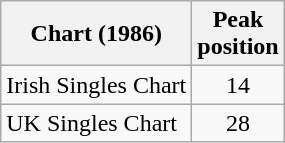<table class="wikitable sortable">
<tr>
<th>Chart (1986)</th>
<th>Peak<br>position</th>
</tr>
<tr>
<td>Irish Singles Chart</td>
<td style="text-align:center;">14</td>
</tr>
<tr>
<td>UK Singles Chart</td>
<td style="text-align:center;">28</td>
</tr>
</table>
